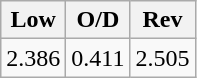<table class="wikitable" border="1">
<tr>
<th>Low</th>
<th>O/D</th>
<th>Rev</th>
</tr>
<tr>
<td>2.386</td>
<td>0.411</td>
<td>2.505</td>
</tr>
</table>
